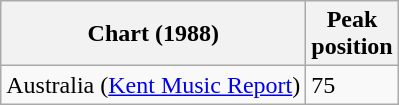<table class="wikitable sortable">
<tr>
<th>Chart (1988)</th>
<th>Peak<br>position</th>
</tr>
<tr>
<td>Australia (<a href='#'>Kent Music Report</a>)</td>
<td>75</td>
</tr>
</table>
